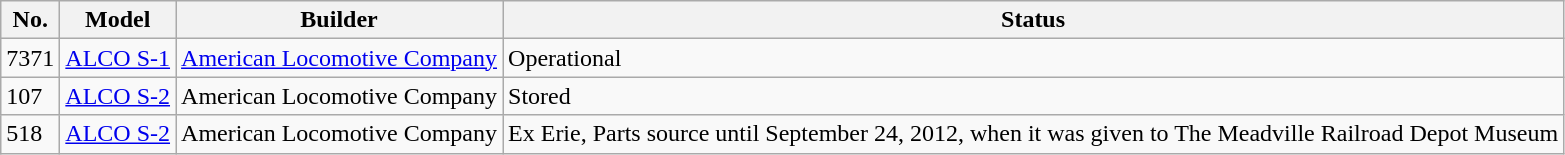<table class="wikitable">
<tr>
<th>No.</th>
<th>Model</th>
<th>Builder</th>
<th>Status</th>
</tr>
<tr>
<td>7371</td>
<td><a href='#'>ALCO S-1</a></td>
<td><a href='#'>American Locomotive Company</a></td>
<td>Operational</td>
</tr>
<tr>
<td>107</td>
<td><a href='#'>ALCO S-2</a></td>
<td>American Locomotive Company</td>
<td>Stored</td>
</tr>
<tr>
<td>518</td>
<td><a href='#'>ALCO S-2</a></td>
<td>American Locomotive Company</td>
<td>Ex Erie, Parts source until September 24, 2012, when it was given to The Meadville Railroad Depot Museum</td>
</tr>
</table>
